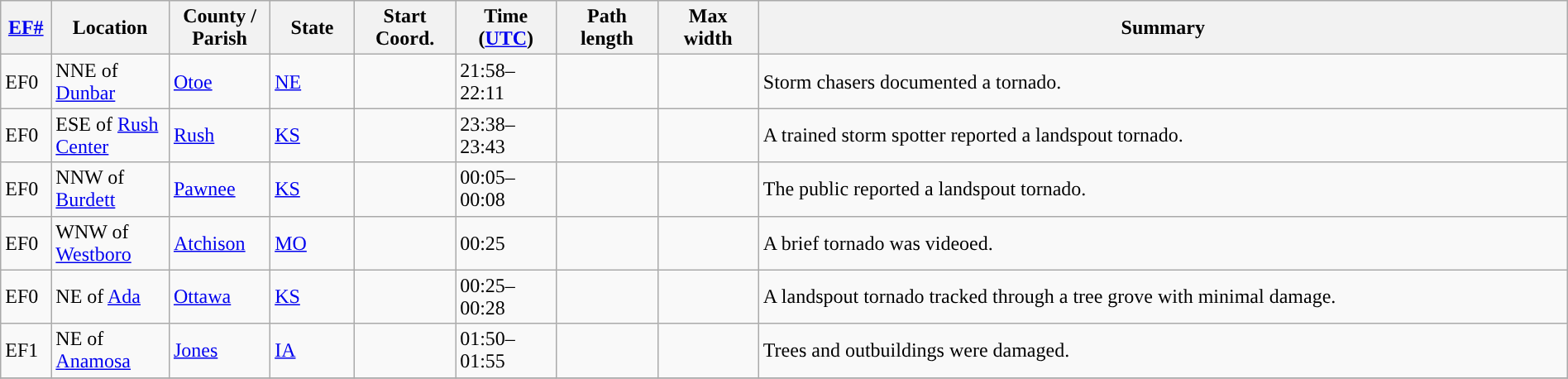<table class="wikitable sortable" style="width:100%;">
<tr>
<th scope="col"  style="width:3%; text-align:center;"><a href='#'>EF#</a></th>
<th scope="col"  style="width:7%; text-align:center;" class="unsortable">Location</th>
<th scope="col"  style="width:6%; text-align:center;" class="unsortable">County / Parish</th>
<th scope="col"  style="width:5%; text-align:center;">State</th>
<th scope="col"  style="width:6%; text-align:center;">Start Coord.</th>
<th scope="col"  style="width:6%; text-align:center;">Time (<a href='#'>UTC</a>)</th>
<th scope="col"  style="width:6%; text-align:center;">Path length</th>
<th scope="col"  style="width:6%; text-align:center;">Max width</th>
<th scope="col" class="unsortable" style="width:48%; text-align:center;">Summary</th>
</tr>
<tr>
<td>EF0</td>
<td>NNE of <a href='#'>Dunbar</a></td>
<td><a href='#'>Otoe</a></td>
<td><a href='#'>NE</a></td>
<td></td>
<td>21:58–22:11</td>
<td></td>
<td></td>
<td>Storm chasers documented a tornado.</td>
</tr>
<tr>
<td>EF0</td>
<td>ESE of <a href='#'>Rush Center</a></td>
<td><a href='#'>Rush</a></td>
<td><a href='#'>KS</a></td>
<td></td>
<td>23:38–23:43</td>
<td></td>
<td></td>
<td>A trained storm spotter reported a landspout tornado.</td>
</tr>
<tr>
<td>EF0</td>
<td>NNW of <a href='#'>Burdett</a></td>
<td><a href='#'>Pawnee</a></td>
<td><a href='#'>KS</a></td>
<td></td>
<td>00:05–00:08</td>
<td></td>
<td></td>
<td>The public reported a landspout tornado.</td>
</tr>
<tr>
<td>EF0</td>
<td>WNW of <a href='#'>Westboro</a></td>
<td><a href='#'>Atchison</a></td>
<td><a href='#'>MO</a></td>
<td></td>
<td>00:25</td>
<td></td>
<td></td>
<td>A brief tornado was videoed.</td>
</tr>
<tr>
<td>EF0</td>
<td>NE of <a href='#'>Ada</a></td>
<td><a href='#'>Ottawa</a></td>
<td><a href='#'>KS</a></td>
<td></td>
<td>00:25–00:28</td>
<td></td>
<td></td>
<td>A landspout tornado tracked through a tree grove with minimal damage.</td>
</tr>
<tr>
<td>EF1</td>
<td>NE of <a href='#'>Anamosa</a></td>
<td><a href='#'>Jones</a></td>
<td><a href='#'>IA</a></td>
<td></td>
<td>01:50–01:55</td>
<td></td>
<td></td>
<td>Trees and outbuildings were damaged.</td>
</tr>
<tr>
</tr>
</table>
